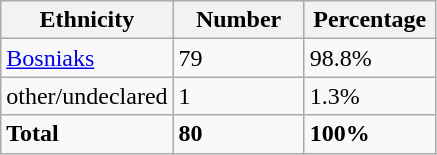<table class="wikitable">
<tr>
<th width="100px">Ethnicity</th>
<th width="80px">Number</th>
<th width="80px">Percentage</th>
</tr>
<tr>
<td><a href='#'>Bosniaks</a></td>
<td>79</td>
<td>98.8%</td>
</tr>
<tr>
<td>other/undeclared</td>
<td>1</td>
<td>1.3%</td>
</tr>
<tr>
<td><strong>Total</strong></td>
<td><strong>80</strong></td>
<td><strong>100%</strong></td>
</tr>
</table>
